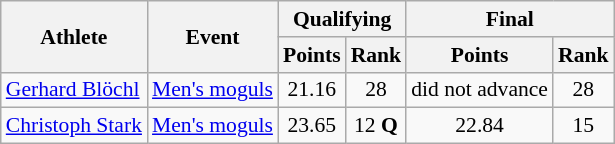<table class="wikitable" style="font-size:90%">
<tr>
<th rowspan="2">Athlete</th>
<th rowspan="2">Event</th>
<th colspan="2">Qualifying</th>
<th colspan="2">Final</th>
</tr>
<tr>
<th>Points</th>
<th>Rank</th>
<th>Points</th>
<th>Rank</th>
</tr>
<tr>
<td><a href='#'>Gerhard Blöchl</a></td>
<td><a href='#'>Men's moguls</a></td>
<td align="center">21.16</td>
<td align="center">28</td>
<td align="center">did not advance</td>
<td align="center">28</td>
</tr>
<tr>
<td><a href='#'>Christoph Stark</a></td>
<td><a href='#'>Men's moguls</a></td>
<td align="center">23.65</td>
<td align="center">12 <strong>Q</strong></td>
<td align="center">22.84</td>
<td align="center">15</td>
</tr>
</table>
